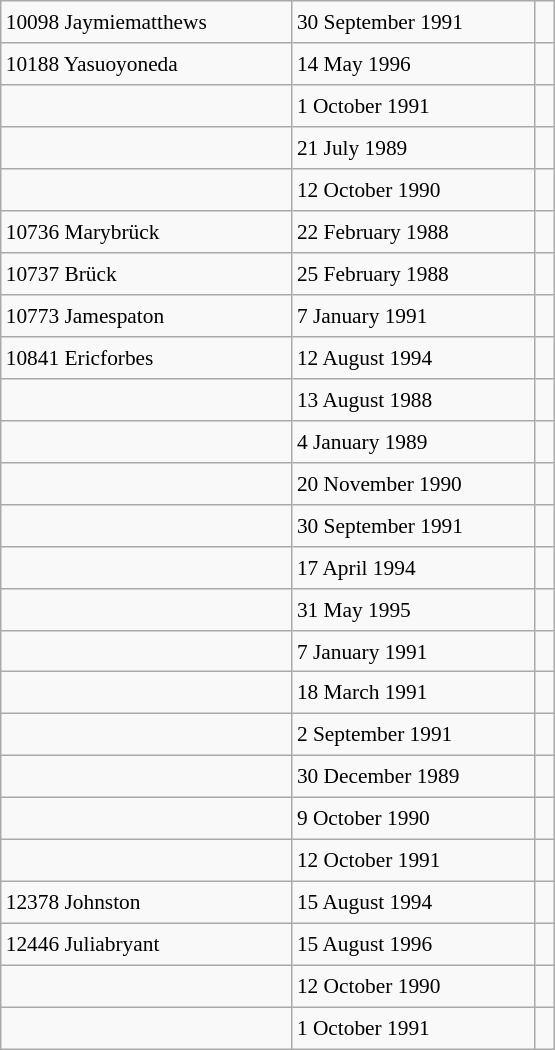<table class="wikitable" style="font-size: 89%; float: left; width: 26em; margin-right: 1em; height: 700px">
<tr>
<td>10098 Jaymiematthews</td>
<td>30 September 1991</td>
<td></td>
</tr>
<tr>
<td>10188 Yasuoyoneda</td>
<td>14 May 1996</td>
<td> </td>
</tr>
<tr>
<td></td>
<td>1 October 1991</td>
<td></td>
</tr>
<tr>
<td></td>
<td>21 July 1989</td>
<td></td>
</tr>
<tr>
<td></td>
<td>12 October 1990</td>
<td></td>
</tr>
<tr>
<td>10736 Marybrück</td>
<td>22 February 1988</td>
<td></td>
</tr>
<tr>
<td>10737 Brück</td>
<td>25 February 1988</td>
<td></td>
</tr>
<tr>
<td>10773 Jamespaton</td>
<td>7 January 1991</td>
<td></td>
</tr>
<tr>
<td>10841 Ericforbes</td>
<td>12 August 1994</td>
<td></td>
</tr>
<tr>
<td></td>
<td>13 August 1988</td>
<td></td>
</tr>
<tr>
<td></td>
<td>4 January 1989</td>
<td></td>
</tr>
<tr>
<td></td>
<td>20 November 1990</td>
<td></td>
</tr>
<tr>
<td></td>
<td>30 September 1991</td>
<td></td>
</tr>
<tr>
<td></td>
<td>17 April 1994</td>
<td></td>
</tr>
<tr>
<td></td>
<td>31 May 1995</td>
<td></td>
</tr>
<tr>
<td></td>
<td>7 January 1991</td>
<td></td>
</tr>
<tr>
<td></td>
<td>18 March 1991</td>
<td></td>
</tr>
<tr>
<td></td>
<td>2 September 1991</td>
<td></td>
</tr>
<tr>
<td></td>
<td>30 December 1989</td>
<td></td>
</tr>
<tr>
<td></td>
<td>9 October 1990</td>
<td></td>
</tr>
<tr>
<td></td>
<td>12 October 1991</td>
<td></td>
</tr>
<tr>
<td>12378 Johnston</td>
<td>15 August 1994</td>
<td></td>
</tr>
<tr>
<td>12446 Juliabryant</td>
<td>15 August 1996</td>
<td> </td>
</tr>
<tr>
<td></td>
<td>12 October 1990</td>
<td></td>
</tr>
<tr>
<td></td>
<td>1 October 1991</td>
<td></td>
</tr>
</table>
